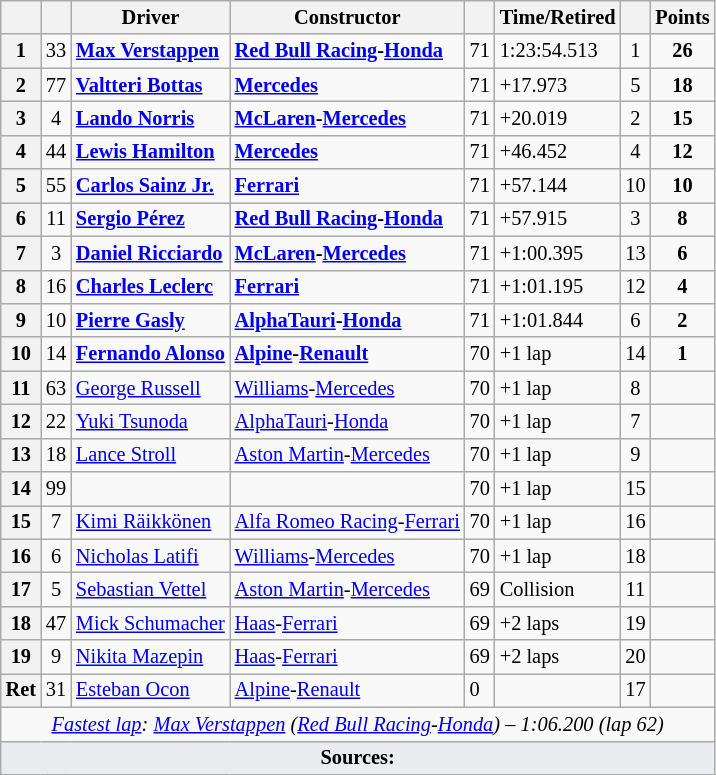<table class="wikitable sortable" style="font-size: 85%;">
<tr>
<th scope="col"></th>
<th scope="col"></th>
<th scope="col">Driver</th>
<th scope="col">Constructor</th>
<th scope="col" class="unsortable"></th>
<th scope="col" class="unsortable">Time/Retired</th>
<th scope="col"></th>
<th scope="col">Points</th>
</tr>
<tr>
<th>1</th>
<td align="center">33</td>
<td data-sort-value="aaa"><strong> <a href='#'>Max Verstappen</a></strong></td>
<td><strong><a href='#'>Red Bull Racing</a>-<a href='#'>Honda</a></strong></td>
<td>71</td>
<td>1:23:54.513</td>
<td align="center">1</td>
<td align="center"><strong>26</strong></td>
</tr>
<tr>
<th>2</th>
<td align="center">77</td>
<td data-sort-value="aaa"><strong> <a href='#'>Valtteri Bottas</a></strong></td>
<td><strong><a href='#'>Mercedes</a></strong></td>
<td>71</td>
<td>+17.973</td>
<td align="center">5</td>
<td align="center"><strong>18</strong></td>
</tr>
<tr>
<th>3</th>
<td align="center">4</td>
<td data-sort-value="aaa"><strong> <a href='#'>Lando Norris</a></strong></td>
<td><strong><a href='#'>McLaren</a>-<a href='#'>Mercedes</a></strong></td>
<td>71</td>
<td>+20.019</td>
<td align="center">2</td>
<td align="center"><strong>15</strong></td>
</tr>
<tr>
<th>4</th>
<td align="center">44</td>
<td data-sort-value="aaa"><strong> <a href='#'>Lewis Hamilton</a></strong></td>
<td><a href='#'><strong>Mercedes</strong></a></td>
<td>71</td>
<td>+46.452</td>
<td align="center">4</td>
<td align="center"><strong>12</strong></td>
</tr>
<tr>
<th>5</th>
<td align="center">55</td>
<td data-sort-value="aaa"><strong> <a href='#'>Carlos Sainz Jr.</a></strong></td>
<td><strong><a href='#'>Ferrari</a></strong></td>
<td>71</td>
<td>+57.144</td>
<td align="center">10</td>
<td align="center"><strong>10</strong></td>
</tr>
<tr>
<th>6</th>
<td align="center">11</td>
<td data-sort-value="aaa"><strong> <a href='#'>Sergio Pérez</a></strong></td>
<td><strong><a href='#'>Red Bull Racing</a>-<a href='#'>Honda</a></strong></td>
<td>71</td>
<td>+57.915</td>
<td align="center">3</td>
<td align="center"><strong>8</strong></td>
</tr>
<tr>
<th>7</th>
<td align="center">3</td>
<td data-sort-value="aaa"><strong> <a href='#'>Daniel Ricciardo</a></strong></td>
<td><strong><a href='#'>McLaren</a>-<a href='#'>Mercedes</a></strong></td>
<td>71</td>
<td>+1:00.395</td>
<td align="center">13</td>
<td align="center"><strong>6</strong></td>
</tr>
<tr>
<th>8</th>
<td align="center">16</td>
<td data-sort-value="aaa"><strong> <a href='#'>Charles Leclerc</a></strong></td>
<td><a href='#'><strong>Ferrari</strong></a></td>
<td>71</td>
<td>+1:01.195</td>
<td align="center">12</td>
<td align="center"><strong>4</strong></td>
</tr>
<tr>
<th>9</th>
<td align="center">10</td>
<td data-sort-value="aaa"><strong> <a href='#'>Pierre Gasly</a></strong></td>
<td><strong><a href='#'>AlphaTauri</a>-<a href='#'>Honda</a></strong></td>
<td>71</td>
<td>+1:01.844</td>
<td align="center">6</td>
<td align="center"><strong>2</strong></td>
</tr>
<tr>
<th>10</th>
<td align="center">14</td>
<td data-sort-value="aaa"><strong> <a href='#'>Fernando Alonso</a></strong></td>
<td><strong><a href='#'>Alpine</a>-<a href='#'>Renault</a></strong></td>
<td>70</td>
<td>+1 lap</td>
<td align="center">14</td>
<td align="center"><strong>1</strong></td>
</tr>
<tr>
<th>11</th>
<td align="center">63</td>
<td data-sort-value="aaa"> <a href='#'>George Russell</a></td>
<td nowrap=""><a href='#'>Williams</a>-<a href='#'>Mercedes</a></td>
<td>70</td>
<td>+1 lap</td>
<td align="center">8</td>
<td></td>
</tr>
<tr>
<th>12</th>
<td align="center">22</td>
<td data-sort-value="aaa"> <a href='#'>Yuki Tsunoda</a></td>
<td><a href='#'>AlphaTauri</a>-<a href='#'>Honda</a></td>
<td>70</td>
<td>+1 lap</td>
<td align="center">7</td>
<td></td>
</tr>
<tr>
<th>13</th>
<td align="center">18</td>
<td data-sort-value="aaa"> <a href='#'>Lance Stroll</a></td>
<td><a href='#'>Aston Martin</a>-<a href='#'>Mercedes</a></td>
<td>70</td>
<td>+1 lap</td>
<td align="center">9</td>
<td></td>
</tr>
<tr>
<th>14</th>
<td align="center">99</td>
<td data-sort-value="aaa"></td>
<td></td>
<td>70</td>
<td>+1 lap</td>
<td align="center">15</td>
<td></td>
</tr>
<tr>
<th>15</th>
<td align="center">7</td>
<td data-sort-value="aaa"> <a href='#'>Kimi Räikkönen</a></td>
<td><a href='#'>Alfa Romeo Racing</a>-<a href='#'>Ferrari</a></td>
<td>70</td>
<td>+1 lap</td>
<td align="center">16</td>
<td></td>
</tr>
<tr>
<th>16</th>
<td align="center">6</td>
<td data-sort-value="aaa"> <a href='#'>Nicholas Latifi</a></td>
<td><a href='#'>Williams</a>-<a href='#'>Mercedes</a></td>
<td>70</td>
<td>+1 lap</td>
<td align="center">18</td>
<td></td>
</tr>
<tr>
<th>17</th>
<td align="center">5</td>
<td data-sort-value="aaa"> <a href='#'>Sebastian Vettel</a></td>
<td><a href='#'>Aston Martin</a>-<a href='#'>Mercedes</a></td>
<td>69</td>
<td>Collision</td>
<td align="center">11</td>
<td></td>
</tr>
<tr>
<th>18</th>
<td align="center">47</td>
<td data-sort-value="aaa"> <a href='#'>Mick Schumacher</a></td>
<td><a href='#'>Haas</a>-<a href='#'>Ferrari</a></td>
<td>69</td>
<td>+2 laps</td>
<td align="center">19</td>
<td></td>
</tr>
<tr>
<th>19</th>
<td align="center">9</td>
<td data-sort-value="aaa"><a href='#'>Nikita Mazepin</a></td>
<td><a href='#'>Haas</a>-<a href='#'>Ferrari</a></td>
<td>69</td>
<td>+2 laps</td>
<td align="center">20</td>
<td></td>
</tr>
<tr>
<th>Ret</th>
<td align="center">31</td>
<td data-sort-value="aaa"> <a href='#'>Esteban Ocon</a></td>
<td><a href='#'>Alpine</a>-<a href='#'>Renault</a></td>
<td>0</td>
<td></td>
<td align="center">17</td>
<td></td>
</tr>
<tr class="sortbottom">
<td colspan="8" align="center"><em><a href='#'>Fastest lap</a>:</em>  <em><a href='#'>Max Verstappen</a> (<a href='#'>Red Bull Racing</a>-<a href='#'>Honda</a>) – 1:06.200 (lap 62)</em></td>
</tr>
<tr class="sortbottom">
<td colspan="8" style="background-color:#EAECF0;text-align:center"><strong>Sources:</strong></td>
</tr>
</table>
